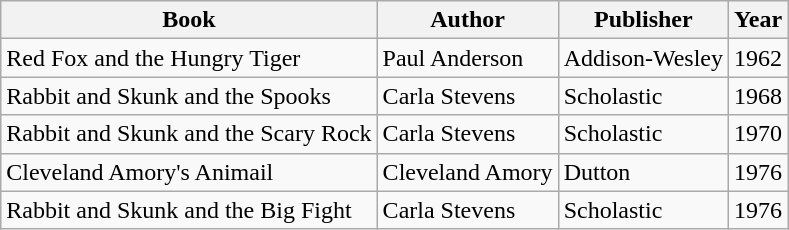<table class="wikitable">
<tr>
<th>Book</th>
<th>Author</th>
<th>Publisher</th>
<th>Year</th>
</tr>
<tr>
<td>Red Fox and the Hungry Tiger</td>
<td>Paul Anderson</td>
<td>Addison-Wesley</td>
<td>1962</td>
</tr>
<tr>
<td>Rabbit and Skunk and the Spooks</td>
<td>Carla Stevens</td>
<td>Scholastic</td>
<td>1968</td>
</tr>
<tr>
<td>Rabbit and Skunk and the Scary Rock</td>
<td>Carla Stevens</td>
<td>Scholastic</td>
<td>1970</td>
</tr>
<tr>
<td>Cleveland Amory's Animail</td>
<td>Cleveland Amory</td>
<td>Dutton</td>
<td>1976</td>
</tr>
<tr>
<td>Rabbit and Skunk and the Big Fight</td>
<td>Carla Stevens</td>
<td>Scholastic</td>
<td>1976</td>
</tr>
</table>
